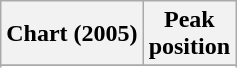<table class="wikitable sortable plainrowheaders" style="text-align:center">
<tr>
<th scope="col">Chart (2005)</th>
<th scope="col">Peak<br>position</th>
</tr>
<tr>
</tr>
<tr>
</tr>
<tr>
</tr>
<tr>
</tr>
</table>
